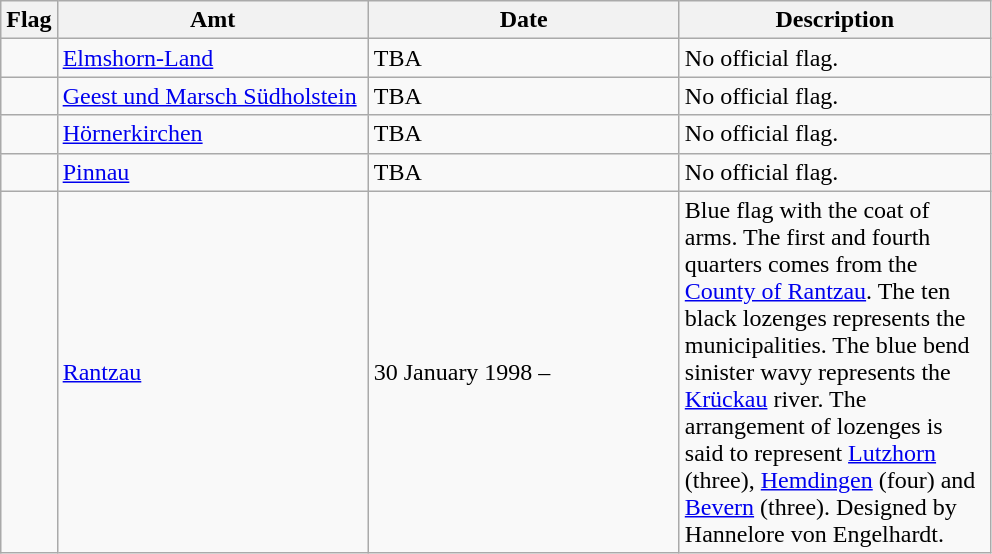<table class="wikitable">
<tr>
<th>Flag</th>
<th style="width:200px;">Amt</th>
<th style="width:200px;">Date</th>
<th style="width:200px;">Description</th>
</tr>
<tr>
<td></td>
<td><a href='#'>Elmshorn-Land</a></td>
<td>TBA</td>
<td>No official flag.</td>
</tr>
<tr>
<td></td>
<td><a href='#'>Geest und Marsch Südholstein</a></td>
<td>TBA</td>
<td>No official flag.</td>
</tr>
<tr>
<td></td>
<td><a href='#'>Hörnerkirchen</a></td>
<td>TBA</td>
<td>No official flag.</td>
</tr>
<tr>
<td></td>
<td><a href='#'>Pinnau</a></td>
<td>TBA</td>
<td>No official flag.</td>
</tr>
<tr>
<td></td>
<td><a href='#'>Rantzau</a></td>
<td>30 January 1998 –</td>
<td>Blue flag with the coat of arms. The first and fourth quarters comes from the <a href='#'>County of Rantzau</a>. The ten black lozenges represents the municipalities. The blue bend sinister wavy represents the <a href='#'>Krückau</a> river. The arrangement of lozenges is said to represent <a href='#'>Lutzhorn</a> (three), <a href='#'>Hemdingen</a> (four) and <a href='#'>Bevern</a> (three). Designed by Hannelore von Engelhardt.</td>
</tr>
</table>
